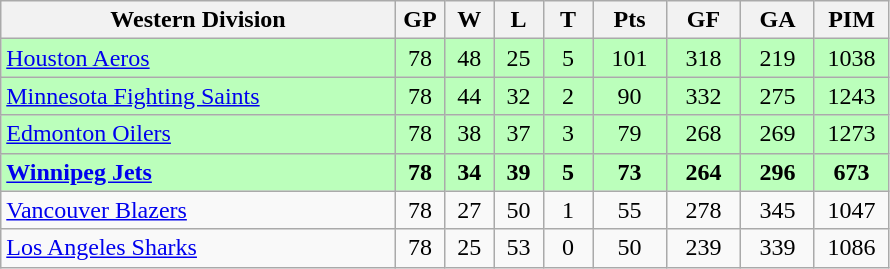<table class="wikitable">
<tr>
<th width="40%">Western Division</th>
<th width="5%">GP</th>
<th width="5%">W</th>
<th width="5%">L</th>
<th width="5%">T</th>
<th width="7.5%">Pts</th>
<th width="7.5%">GF</th>
<th width="7.5%">GA</th>
<th width="7.5%">PIM</th>
</tr>
<tr align=center bgcolor=#bbffbb>
<td align=left><a href='#'>Houston Aeros</a></td>
<td>78</td>
<td>48</td>
<td>25</td>
<td>5</td>
<td>101</td>
<td>318</td>
<td>219</td>
<td>1038</td>
</tr>
<tr align=center  bgcolor=#bbffbb>
<td align=left><a href='#'>Minnesota Fighting Saints</a></td>
<td>78</td>
<td>44</td>
<td>32</td>
<td>2</td>
<td>90</td>
<td>332</td>
<td>275</td>
<td>1243</td>
</tr>
<tr align=center  bgcolor=#bbffbb>
<td align=left><a href='#'>Edmonton Oilers</a></td>
<td>78</td>
<td>38</td>
<td>37</td>
<td>3</td>
<td>79</td>
<td>268</td>
<td>269</td>
<td>1273</td>
</tr>
<tr align=center  style="font-weight:bold"  bgcolor=#bbffbb>
<td align=left><a href='#'>Winnipeg Jets</a></td>
<td>78</td>
<td>34</td>
<td>39</td>
<td>5</td>
<td>73</td>
<td>264</td>
<td>296</td>
<td>673</td>
</tr>
<tr align=center>
<td align=left><a href='#'>Vancouver Blazers</a></td>
<td>78</td>
<td>27</td>
<td>50</td>
<td>1</td>
<td>55</td>
<td>278</td>
<td>345</td>
<td>1047</td>
</tr>
<tr align=center>
<td align=left><a href='#'>Los Angeles Sharks</a></td>
<td>78</td>
<td>25</td>
<td>53</td>
<td>0</td>
<td>50</td>
<td>239</td>
<td>339</td>
<td>1086</td>
</tr>
</table>
